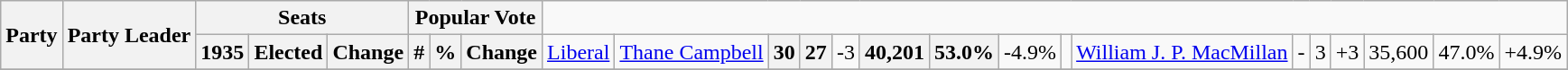<table class="wikitable">
<tr>
<th rowspan="2" colspan="2">Party</th>
<th rowspan="2">Party Leader</th>
<th colspan="3">Seats</th>
<th colspan="3">Popular Vote</th>
</tr>
<tr>
<th>1935</th>
<th>Elected</th>
<th>Change</th>
<th>#</th>
<th>%</th>
<th>Change<br>
</th>
<td><a href='#'>Liberal</a></td>
<td><a href='#'>Thane Campbell</a></td>
<th align=right>30</th>
<th align=right>27</th>
<td align=right>-3</td>
<th align=right>40,201</th>
<th align=right>53.0%</th>
<td align=right>-4.9%<br>
</td>
<td></td>
<td><a href='#'>William J. P. MacMillan</a></td>
<td align=right>-</td>
<td align=right>3</td>
<td align=right>+3</td>
<td align=right>35,600</td>
<td align=right>47.0%</td>
<td align=right>+4.9%</td>
</tr>
<tr>
</tr>
</table>
